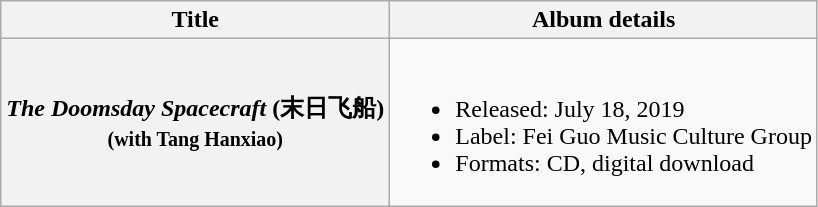<table class="wikitable plainrowheaders">
<tr>
<th>Title</th>
<th>Album details</th>
</tr>
<tr>
<th scope="row"><em>The Doomsday Spacecraft</em> (末日飞船)<br><small>(with Tang Hanxiao)</small></th>
<td><br><ul><li>Released: July 18, 2019</li><li>Label: Fei Guo Music Culture Group</li><li>Formats: CD, digital download</li></ul></td>
</tr>
</table>
